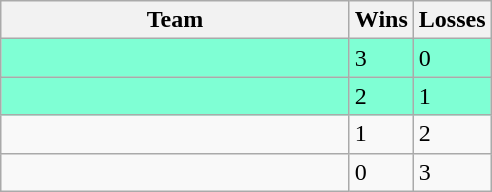<table class="wikitable">
<tr>
<th width=225>Team</th>
<th>Wins</th>
<th>Losses</th>
</tr>
<tr style="background:#7FFFD4">
<td><strong></strong></td>
<td>3</td>
<td>0</td>
</tr>
<tr style="background:#7FFFD4 ">
<td><strong></strong></td>
<td>2</td>
<td>1</td>
</tr>
<tr>
<td></td>
<td>1</td>
<td>2</td>
</tr>
<tr>
<td></td>
<td>0</td>
<td>3</td>
</tr>
</table>
